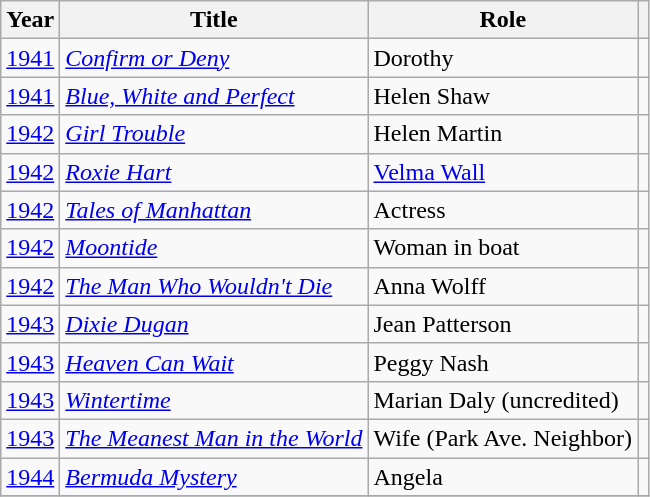<table class="wikitable">
<tr>
<th>Year</th>
<th>Title</th>
<th>Role</th>
<th></th>
</tr>
<tr>
<td><a href='#'>1941</a></td>
<td><em><a href='#'>Confirm or Deny</a></em></td>
<td>Dorothy</td>
<td></td>
</tr>
<tr>
<td><a href='#'>1941</a></td>
<td><em><a href='#'>Blue, White and Perfect</a></em></td>
<td>Helen Shaw</td>
<td></td>
</tr>
<tr>
<td><a href='#'>1942</a></td>
<td><em><a href='#'>Girl Trouble</a></em></td>
<td>Helen Martin</td>
<td></td>
</tr>
<tr>
<td><a href='#'>1942</a></td>
<td><em><a href='#'>Roxie Hart</a></em></td>
<td><a href='#'>Velma Wall</a></td>
<td></td>
</tr>
<tr>
<td><a href='#'>1942</a></td>
<td><em><a href='#'>Tales of Manhattan</a></em></td>
<td>Actress</td>
<td></td>
</tr>
<tr>
<td><a href='#'>1942</a></td>
<td><em><a href='#'>Moontide</a></em></td>
<td>Woman in boat</td>
<td></td>
</tr>
<tr>
<td><a href='#'>1942</a></td>
<td><em><a href='#'>The Man Who Wouldn't Die</a></em></td>
<td>Anna Wolff</td>
<td></td>
</tr>
<tr>
<td><a href='#'>1943</a></td>
<td><em><a href='#'>Dixie Dugan</a></em></td>
<td>Jean Patterson</td>
<td></td>
</tr>
<tr>
<td><a href='#'>1943</a></td>
<td><em><a href='#'>Heaven Can Wait</a></em></td>
<td>Peggy Nash</td>
<td></td>
</tr>
<tr>
<td><a href='#'>1943</a></td>
<td><em><a href='#'>Wintertime</a></em></td>
<td>Marian Daly (uncredited)</td>
<td></td>
</tr>
<tr>
<td><a href='#'>1943</a></td>
<td><em><a href='#'>The Meanest Man in the World</a></em></td>
<td>Wife (Park Ave. Neighbor)</td>
<td></td>
</tr>
<tr>
<td><a href='#'>1944</a></td>
<td><em><a href='#'>Bermuda Mystery</a></em></td>
<td>Angela</td>
<td></td>
</tr>
<tr>
</tr>
</table>
